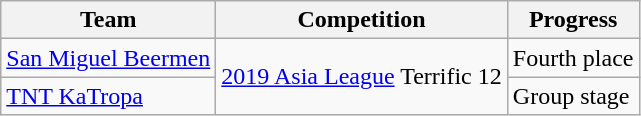<table class="wikitable sortable">
<tr>
<th>Team</th>
<th>Competition</th>
<th>Progress</th>
</tr>
<tr>
<td><a href='#'>San Miguel Beermen</a></td>
<td rowspan=2><a href='#'>2019 Asia League</a> Terrific 12</td>
<td>Fourth place</td>
</tr>
<tr>
<td><a href='#'>TNT KaTropa</a></td>
<td>Group stage</td>
</tr>
</table>
